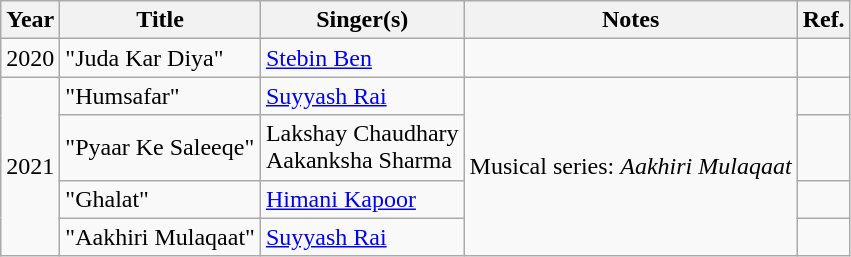<table class="wikitable sortable">
<tr>
<th>Year</th>
<th>Title</th>
<th>Singer(s)</th>
<th>Notes</th>
<th>Ref.</th>
</tr>
<tr>
<td>2020</td>
<td>"Juda Kar Diya"</td>
<td><a href='#'>Stebin Ben</a></td>
<td></td>
<td></td>
</tr>
<tr>
<td rowspan=4>2021</td>
<td>"Humsafar"</td>
<td><a href='#'>Suyyash Rai</a></td>
<td rowspan=4>Musical series: <em>Aakhiri Mulaqaat</em></td>
<td></td>
</tr>
<tr>
<td>"Pyaar Ke Saleeqe"</td>
<td>Lakshay Chaudhary<br>Aakanksha Sharma</td>
<td></td>
</tr>
<tr>
<td>"Ghalat"</td>
<td><a href='#'>Himani Kapoor</a></td>
<td></td>
</tr>
<tr>
<td>"Aakhiri Mulaqaat"</td>
<td><a href='#'>Suyyash Rai</a></td>
<td></td>
</tr>
</table>
